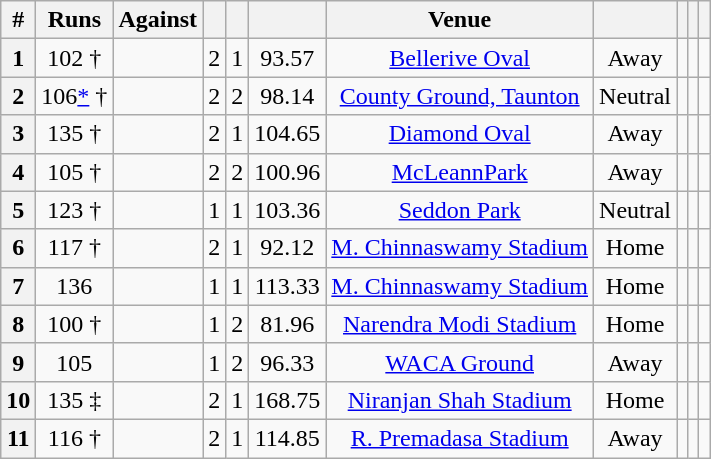<table class="wikitable sortable"  style="text-align:center">
<tr>
<th>#</th>
<th>Runs</th>
<th>Against</th>
<th><a href='#'></a></th>
<th><a href='#'></a></th>
<th><a href='#'></a></th>
<th>Venue</th>
<th></th>
<th></th>
<th></th>
<th class="unsortable" scope="col"></th>
</tr>
<tr>
<th>1</th>
<td>102 †</td>
<td></td>
<td>2</td>
<td>1</td>
<td>93.57</td>
<td><a href='#'>Bellerive Oval</a></td>
<td>Away</td>
<td></td>
<td></td>
<td></td>
</tr>
<tr>
<th>2</th>
<td>106<a href='#'>*</a> †</td>
<td></td>
<td>2</td>
<td>2</td>
<td>98.14</td>
<td><a href='#'>County Ground, Taunton</a></td>
<td>Neutral</td>
<td></td>
<td></td>
<td></td>
</tr>
<tr>
<th>3</th>
<td>135 †</td>
<td></td>
<td>2</td>
<td>1</td>
<td>104.65</td>
<td><a href='#'>Diamond Oval</a></td>
<td>Away</td>
<td></td>
<td></td>
<td></td>
</tr>
<tr>
<th>4</th>
<td>105 †</td>
<td></td>
<td>2</td>
<td>2</td>
<td>100.96</td>
<td><a href='#'>McLeannPark</a></td>
<td>Away</td>
<td></td>
<td></td>
<td></td>
</tr>
<tr>
<th>5</th>
<td>123 †</td>
<td></td>
<td>1</td>
<td>1</td>
<td>103.36</td>
<td><a href='#'>Seddon Park</a></td>
<td>Neutral</td>
<td></td>
<td></td>
<td></td>
</tr>
<tr>
<th>6</th>
<td>117 †</td>
<td></td>
<td>2</td>
<td>1</td>
<td>92.12</td>
<td><a href='#'>M. Chinnaswamy Stadium</a></td>
<td>Home</td>
<td></td>
<td></td>
<td></td>
</tr>
<tr>
<th>7</th>
<td>136</td>
<td></td>
<td>1</td>
<td>1</td>
<td>113.33</td>
<td><a href='#'>M. Chinnaswamy Stadium</a></td>
<td>Home</td>
<td></td>
<td></td>
<td></td>
</tr>
<tr>
<th>8</th>
<td>100 †</td>
<td></td>
<td>1</td>
<td>2</td>
<td>81.96</td>
<td><a href='#'>Narendra Modi Stadium</a></td>
<td>Home</td>
<td></td>
<td></td>
<td></td>
</tr>
<tr>
<th>9</th>
<td>105</td>
<td></td>
<td>1</td>
<td>2</td>
<td>96.33</td>
<td><a href='#'>WACA Ground</a></td>
<td>Away</td>
<td></td>
<td></td>
<td></td>
</tr>
<tr>
<th>10</th>
<td>135 ‡</td>
<td></td>
<td>2</td>
<td>1</td>
<td>168.75</td>
<td><a href='#'>Niranjan Shah Stadium</a></td>
<td>Home</td>
<td></td>
<td></td>
<td></td>
</tr>
<tr>
<th>11</th>
<td>116 †</td>
<td></td>
<td>2</td>
<td>1</td>
<td>114.85</td>
<td><a href='#'>R. Premadasa Stadium</a></td>
<td>Away</td>
<td></td>
<td></td>
<td></td>
</tr>
</table>
